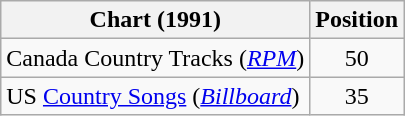<table class="wikitable sortable">
<tr>
<th scope="col">Chart (1991)</th>
<th scope="col">Position</th>
</tr>
<tr>
<td>Canada Country Tracks (<em><a href='#'>RPM</a></em>)</td>
<td align="center">50</td>
</tr>
<tr>
<td>US <a href='#'>Country Songs</a> (<em><a href='#'>Billboard</a></em>)</td>
<td align="center">35</td>
</tr>
</table>
